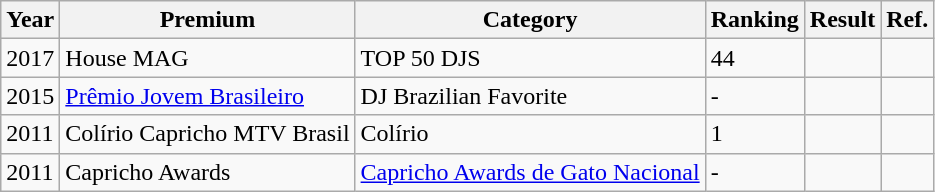<table class="wikitable">
<tr>
<th>Year</th>
<th>Premium</th>
<th>Category</th>
<th>Ranking</th>
<th>Result</th>
<th>Ref.</th>
</tr>
<tr>
<td>2017</td>
<td>House MAG</td>
<td>TOP 50 DJS</td>
<td 44>44</td>
<td></td>
<td></td>
</tr>
<tr>
<td rowspan="1">2015</td>
<td><a href='#'>Prêmio Jovem Brasileiro</a></td>
<td>DJ Brazilian Favorite</td>
<td ->-</td>
<td></td>
<td></td>
</tr>
<tr>
<td rowspan=1>2011</td>
<td>Colírio Capricho MTV Brasil</td>
<td>Colírio</td>
<td 1>1</td>
<td></td>
<td></td>
</tr>
<tr>
<td rowspan=1>2011</td>
<td>Capricho Awards</td>
<td><a href='#'>Capricho Awards de Gato Nacional</a></td>
<td ->-</td>
<td></td>
<td></td>
</tr>
</table>
